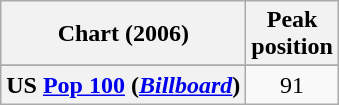<table class="wikitable sortable plainrowheaders" style="text-align:center;">
<tr>
<th scope="col">Chart (2006)</th>
<th scope="col">Peak<br>position</th>
</tr>
<tr>
</tr>
<tr>
</tr>
<tr>
</tr>
<tr>
</tr>
<tr>
</tr>
<tr>
</tr>
<tr>
</tr>
<tr>
</tr>
<tr>
</tr>
<tr>
</tr>
<tr>
</tr>
<tr>
</tr>
<tr>
</tr>
<tr>
<th scope="row">US <a href='#'>Pop 100</a> (<a href='#'><em>Billboard</em></a>)</th>
<td>91</td>
</tr>
</table>
